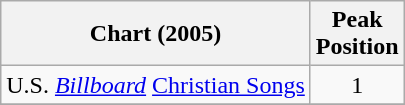<table class="wikitable">
<tr>
<th align="center">Chart (2005)</th>
<th align="center">Peak<br> Position</th>
</tr>
<tr>
<td align="left">U.S. <em><a href='#'>Billboard</a></em> <a href='#'>Christian Songs</a></td>
<td align="center">1</td>
</tr>
<tr>
</tr>
</table>
